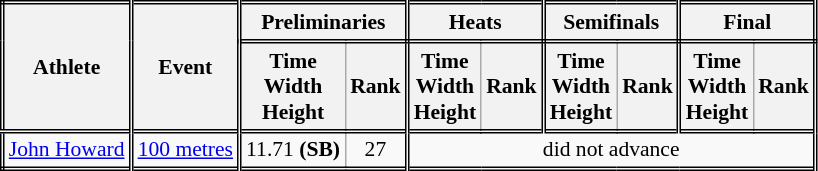<table class=wikitable style="font-size:90%; border: double;">
<tr>
<th rowspan="2" style="border-right:double">Athlete</th>
<th rowspan="2" style="border-right:double">Event</th>
<th colspan="2" style="border-right:double; border-bottom:double;">Preliminaries</th>
<th colspan="2" style="border-right:double; border-bottom:double;">Heats</th>
<th colspan="2" style="border-right:double; border-bottom:double;">Semifinals</th>
<th colspan="2" style="border-right:double; border-bottom:double;">Final</th>
</tr>
<tr>
<th>Time<br>Width<br>Height</th>
<th style="border-right:double">Rank</th>
<th>Time<br>Width<br>Height</th>
<th style="border-right:double">Rank</th>
<th>Time<br>Width<br>Height</th>
<th style="border-right:double">Rank</th>
<th>Time<br>Width<br>Height</th>
<th style="border-right:double">Rank</th>
</tr>
<tr style="border-top: double;">
<td style="border-right:double"><a href='#'>John Howard</a></td>
<td style="border-right:double"><a href='#'>100 metres</a></td>
<td align=center>11.71 <strong>(SB)</strong></td>
<td align=center style="border-right:double">27</td>
<td align=center style="border-right:double" colspan=6>did not advance</td>
</tr>
</table>
